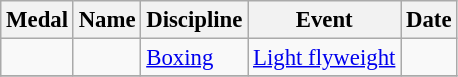<table class="wikitable sortable"  style="font-size:95%">
<tr>
<th>Medal</th>
<th>Name</th>
<th>Discipline</th>
<th>Event</th>
<th>Date</th>
</tr>
<tr>
<td></td>
<td></td>
<td><a href='#'>Boxing</a></td>
<td><a href='#'>Light flyweight</a></td>
<td></td>
</tr>
<tr>
</tr>
</table>
